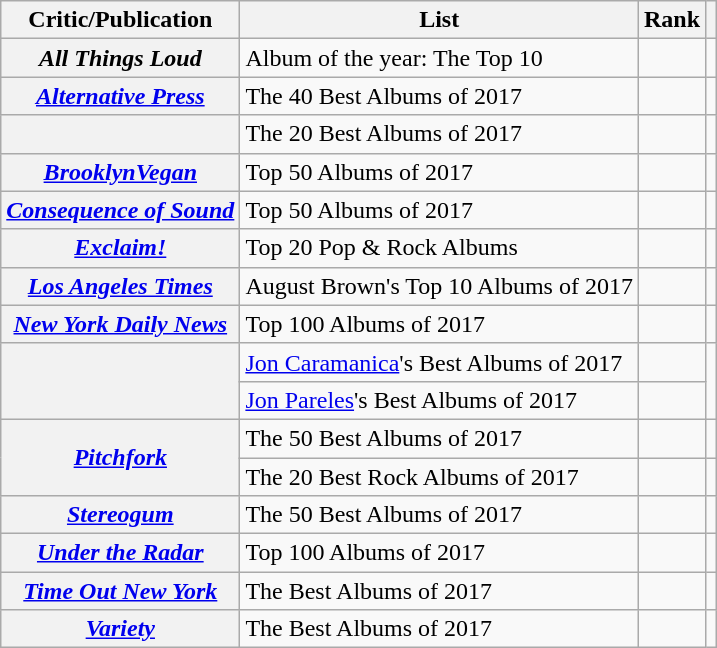<table class="wikitable sortable plainrowheaders" style="border:none; margin:0;">
<tr>
<th scope="col">Critic/Publication</th>
<th scope="col" class="unsortable">List</th>
<th scope="col" data-sort-type="number">Rank</th>
<th scope="col" class="unsortable"></th>
</tr>
<tr>
<th scope="row"><em>All Things Loud</em></th>
<td>Album of the year: The Top 10</td>
<td></td>
<td></td>
</tr>
<tr>
<th scope="row"><em><a href='#'>Alternative Press</a></em></th>
<td>The 40 Best Albums of 2017</td>
<td></td>
<td></td>
</tr>
<tr>
<th scope="row"><em></em></th>
<td>The 20 Best Albums of 2017</td>
<td></td>
<td></td>
</tr>
<tr>
<th scope="row"><em><a href='#'>BrooklynVegan</a></em></th>
<td>Top 50 Albums of 2017</td>
<td></td>
<td></td>
</tr>
<tr>
<th scope="row"><em><a href='#'>Consequence of Sound</a></em></th>
<td>Top 50 Albums of 2017</td>
<td></td>
<td></td>
</tr>
<tr>
<th scope="row"><em><a href='#'>Exclaim!</a></em></th>
<td>Top 20 Pop & Rock Albums</td>
<td></td>
<td></td>
</tr>
<tr>
<th scope="row"><em><a href='#'>Los Angeles Times</a></em></th>
<td>August Brown's Top 10 Albums of 2017</td>
<td></td>
<td></td>
</tr>
<tr>
<th scope="row"><em><a href='#'>New York Daily News</a></em></th>
<td>Top 100 Albums of 2017</td>
<td></td>
<td></td>
</tr>
<tr>
<th scope="row" rowspan="2"><em></em></th>
<td><a href='#'>Jon Caramanica</a>'s Best Albums of 2017</td>
<td></td>
<td rowspan="2"></td>
</tr>
<tr>
<td><a href='#'>Jon Pareles</a>'s Best Albums of 2017</td>
<td></td>
</tr>
<tr>
<th scope="row" rowspan="2"><em><a href='#'>Pitchfork</a></em></th>
<td>The 50 Best Albums of 2017</td>
<td></td>
<td></td>
</tr>
<tr>
<td>The 20 Best Rock Albums of 2017</td>
<td></td>
<td></td>
</tr>
<tr>
<th scope="row"><em><a href='#'>Stereogum</a></em></th>
<td>The 50 Best Albums of 2017</td>
<td></td>
<td></td>
</tr>
<tr>
<th scope="row"><em><a href='#'>Under the Radar</a></em></th>
<td>Top 100 Albums of 2017</td>
<td></td>
<td></td>
</tr>
<tr>
<th scope="row"><em><a href='#'>Time Out New York</a></em></th>
<td>The Best Albums of 2017</td>
<td></td>
<td></td>
</tr>
<tr>
<th scope="row"><em><a href='#'>Variety</a></em></th>
<td>The Best Albums of 2017</td>
<td></td>
<td></td>
</tr>
<tr>
</tr>
</table>
